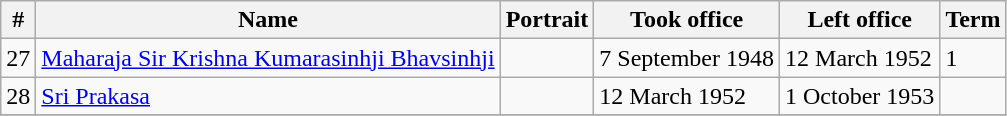<table class="wikitable sortable">
<tr>
<th>#</th>
<th>Name</th>
<th>Portrait</th>
<th class="sortable">Took office</th>
<th class="sortable">Left office</th>
<th>Term</th>
</tr>
<tr>
<td>27</td>
<td><a href='#'>Maharaja Sir Krishna Kumarasinhji Bhavsinhji</a></td>
<td></td>
<td>7 September 1948</td>
<td>12 March 1952</td>
<td>1</td>
</tr>
<tr>
<td>28</td>
<td><a href='#'>Sri Prakasa</a></td>
<td></td>
<td>12 March 1952</td>
<td>1 October 1953</td>
<td></td>
</tr>
<tr>
</tr>
</table>
